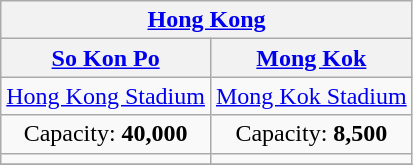<table class="wikitable" style="text-align:center">
<tr>
<th colspan="2"><a href='#'>Hong Kong</a></th>
</tr>
<tr>
<th><a href='#'>So Kon Po</a></th>
<th><a href='#'>Mong Kok</a></th>
</tr>
<tr>
<td><a href='#'>Hong Kong Stadium</a></td>
<td><a href='#'>Mong Kok Stadium</a></td>
</tr>
<tr>
<td>Capacity: <strong>40,000</strong></td>
<td>Capacity: <strong>8,500</strong></td>
</tr>
<tr>
<td></td>
<td></td>
</tr>
<tr>
</tr>
</table>
